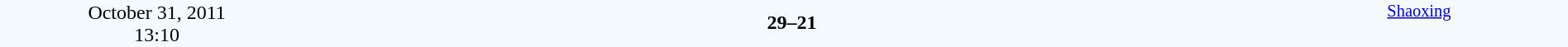<table style="width: 100%; background:#F5FAFF;" cellspacing="0">
<tr>
<td align=center rowspan=3 width=20%>October 31, 2011<br>13:10</td>
</tr>
<tr>
<td width=24% align=right><strong></strong></td>
<td align=center width=13%><strong>29–21</strong></td>
<td width=24%></td>
<td style=font-size:85% rowspan=3 valign=top align=center><a href='#'>Shaoxing</a></td>
</tr>
<tr style=font-size:85%>
<td align=right></td>
<td align=center></td>
<td></td>
</tr>
</table>
